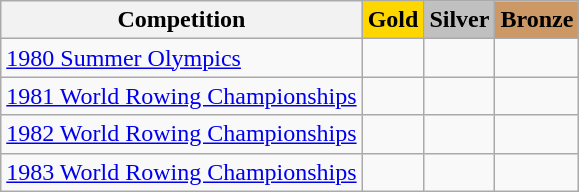<table class="wikitable">
<tr>
<th>Competition</th>
<th style="background-color:gold">Gold</th>
<th style="background-color:silver">Silver</th>
<th style="background-color:#cc9966">Bronze</th>
</tr>
<tr>
<td><a href='#'>1980 Summer Olympics</a></td>
<td></td>
<td></td>
<td></td>
</tr>
<tr>
<td><a href='#'>1981 World Rowing Championships</a></td>
<td></td>
<td></td>
<td></td>
</tr>
<tr>
<td><a href='#'>1982 World Rowing Championships</a></td>
<td></td>
<td></td>
<td></td>
</tr>
<tr>
<td><a href='#'>1983 World Rowing Championships</a></td>
<td></td>
<td></td>
<td></td>
</tr>
</table>
